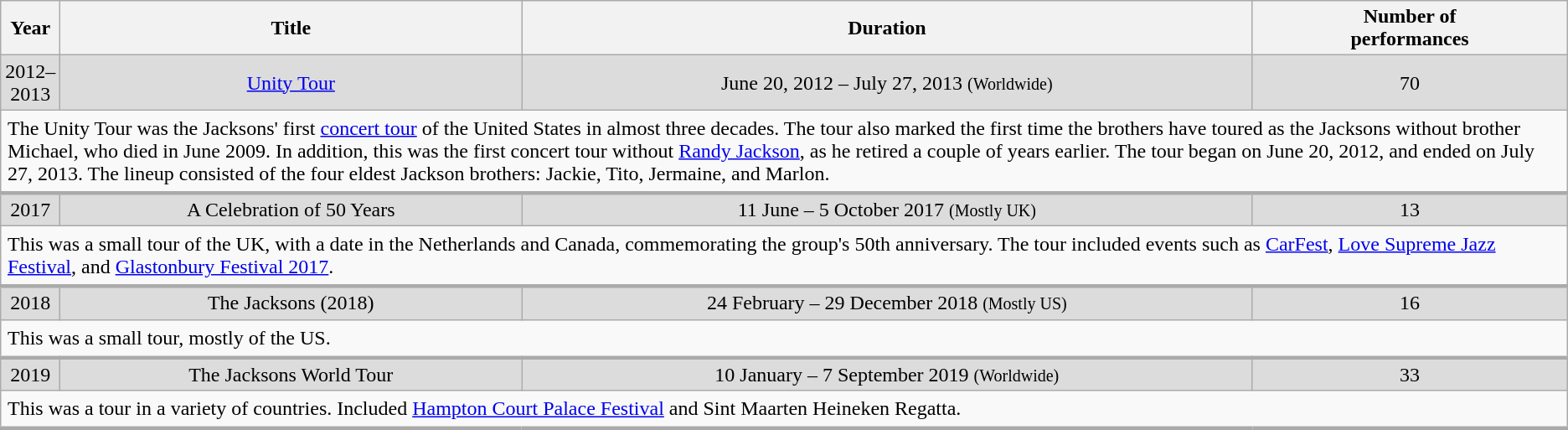<table class="wikitable">
<tr>
<th>Year</th>
<th>Title</th>
<th>Duration</th>
<th>Number of<br>performances</th>
</tr>
<tr>
<td style="background-color: #DCDCDC;" align="center" width="5">2012–2013</td>
<td style="background-color: #DCDCDC;" align="center"><a href='#'>Unity Tour</a></td>
<td style="background-color: #DCDCDC;" align="center">June 20, 2012 – July 27, 2013 <small>(Worldwide)</small></td>
<td style="background-color: #DCDCDC; text-align:center;">70</td>
</tr>
<tr>
<td colspan="4" style="border-bottom-width:3px; padding:5px;">The Unity Tour was the Jacksons' first <a href='#'>concert tour</a> of the United States in almost three decades. The tour also marked the first time the brothers have toured as the Jacksons without brother Michael, who died in June 2009. In addition, this was the first concert tour without <a href='#'>Randy Jackson</a>, as he retired a couple of years earlier. The tour began on June 20, 2012, and ended on July 27, 2013. The lineup consisted of the four eldest Jackson brothers: Jackie, Tito, Jermaine, and Marlon.</td>
</tr>
<tr>
<td style="background-color: #DCDCDC;" align="center" width="5">2017</td>
<td style="background-color: #DCDCDC;" align="center">A Celebration of 50 Years</td>
<td style="background-color: #DCDCDC;" align="center">11 June – 5 October 2017 <small>(Mostly UK)</small></td>
<td style="background-color: #DCDCDC; text-align:center;">13</td>
</tr>
<tr>
<td colspan="4" style="border-bottom-width:3px; padding:5px;">This was a small tour of the UK, with a date in the Netherlands and Canada, commemorating the group's 50th anniversary. The tour included events such as <a href='#'>CarFest</a>, <a href='#'>Love Supreme Jazz Festival</a>, and <a href='#'>Glastonbury Festival 2017</a>.</td>
</tr>
<tr>
<td style="background-color: #DCDCDC;" align="center" width="5">2018</td>
<td style="background-color: #DCDCDC;" align="center">The Jacksons (2018)</td>
<td style="background-color: #DCDCDC;" align="center">24 February – 29 December 2018 <small>(Mostly US)</small></td>
<td style="background-color: #DCDCDC; text-align:center;">16</td>
</tr>
<tr>
<td colspan="4" style="border-bottom-width:3px; padding:5px;">This was a small tour, mostly of the US.</td>
</tr>
<tr>
<td style="background-color: #DCDCDC;" align="center" width="5">2019</td>
<td style="background-color: #DCDCDC;" align="center">The Jacksons World Tour</td>
<td style="background-color: #DCDCDC;" align="center">10 January – 7 September 2019 <small>(Worldwide)</small></td>
<td style="background-color: #DCDCDC; text-align:center;">33</td>
</tr>
<tr>
<td colspan="4" style="border-bottom-width:3px; padding:5px;">This was a tour in a variety of countries. Included <a href='#'>Hampton Court Palace Festival</a> and Sint Maarten Heineken Regatta.</td>
</tr>
</table>
